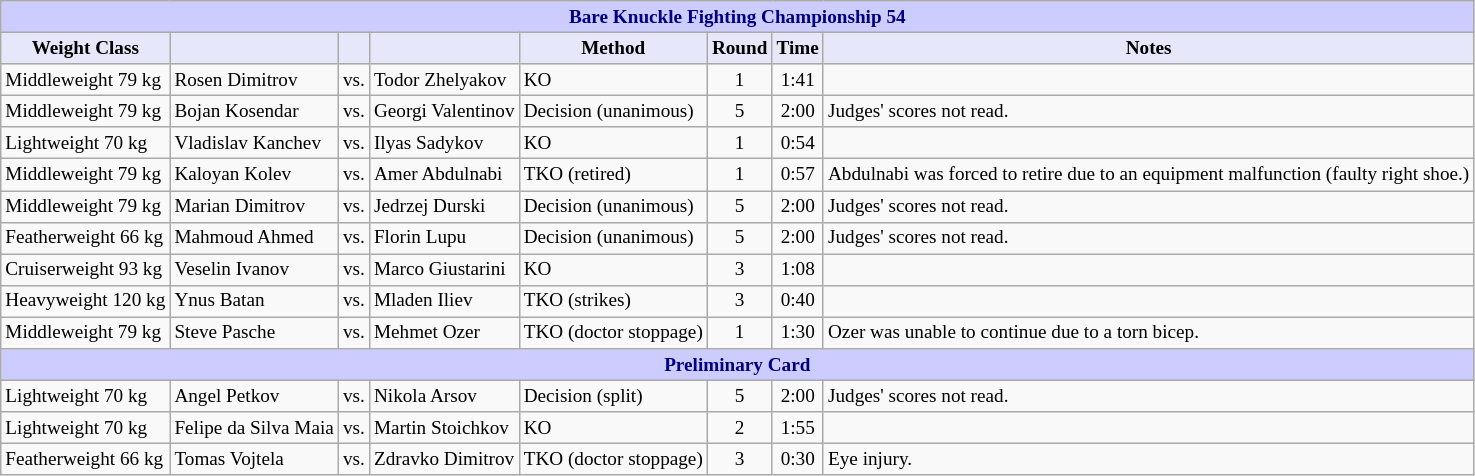<table class="wikitable" style="font-size: 80%;">
<tr>
<th colspan="8" style="background-color: #ccf; color: #000080; text-align: center;"><strong>Bare Knuckle Fighting Championship 54</strong></th>
</tr>
<tr>
<th colspan="1" style="background-color: #E6E8FA; color: #000000; text-align: center;">Weight Class</th>
<th colspan="1" style="background-color: #E6E8FA; color: #000000; text-align: center;"></th>
<th colspan="1" style="background-color: #E6E8FA; color: #000000; text-align: center;"></th>
<th colspan="1" style="background-color: #E6E8FA; color: #000000; text-align: center;"></th>
<th colspan="1" style="background-color: #E6E8FA; color: #000000; text-align: center;">Method</th>
<th colspan="1" style="background-color: #E6E8FA; color: #000000; text-align: center;">Round</th>
<th colspan="1" style="background-color: #E6E8FA; color: #000000; text-align: center;">Time</th>
<th colspan="1" style="background-color: #E6E8FA; color: #000000; text-align: center;">Notes</th>
</tr>
<tr>
<td>Middleweight 79 kg</td>
<td> Rosen Dimitrov</td>
<td align=center>vs.</td>
<td> Todor Zhelyakov</td>
<td>KO</td>
<td align=center>1</td>
<td align=center>1:41</td>
<td></td>
</tr>
<tr>
<td>Middleweight 79 kg</td>
<td> Bojan Kosendar</td>
<td align=center>vs.</td>
<td> Georgi Valentinov</td>
<td>Decision (unanimous)</td>
<td align=center>5</td>
<td align=center>2:00</td>
<td>Judges' scores not read.</td>
</tr>
<tr>
<td>Lightweight 70 kg</td>
<td> Vladislav Kanchev</td>
<td align=center>vs.</td>
<td> Ilyas Sadykov</td>
<td>KO</td>
<td align=center>1</td>
<td align=center>0:54</td>
<td></td>
</tr>
<tr>
<td>Middleweight 79 kg</td>
<td> Kaloyan Kolev</td>
<td align=center>vs.</td>
<td> Amer Abdulnabi</td>
<td>TKO (retired)</td>
<td align=center>1</td>
<td align=center>0:57</td>
<td>Abdulnabi was forced to retire due to an equipment malfunction (faulty right shoe.)</td>
</tr>
<tr>
<td>Middleweight 79 kg</td>
<td> Marian Dimitrov</td>
<td align=center>vs.</td>
<td> Jedrzej Durski</td>
<td>Decision (unanimous)</td>
<td align=center>5</td>
<td align=center>2:00</td>
<td>Judges' scores not read.</td>
</tr>
<tr>
<td>Featherweight 66 kg</td>
<td> Mahmoud Ahmed</td>
<td align=center>vs.</td>
<td> Florin Lupu</td>
<td>Decision (unanimous)</td>
<td align=center>5</td>
<td align=center>2:00</td>
<td>Judges' scores not read.</td>
</tr>
<tr>
<td>Cruiserweight 93 kg</td>
<td> Veselin Ivanov</td>
<td align=center>vs.</td>
<td> Marco Giustarini</td>
<td>KO</td>
<td align=center>3</td>
<td align=center>1:08</td>
<td></td>
</tr>
<tr>
<td>Heavyweight 120 kg</td>
<td> Ynus Batan</td>
<td align=center>vs.</td>
<td> Mladen Iliev</td>
<td>TKO (strikes)</td>
<td align=center>3</td>
<td align=center>0:40</td>
<td></td>
</tr>
<tr>
<td>Middleweight 79 kg</td>
<td> Steve Pasche</td>
<td align=center>vs.</td>
<td> Mehmet Ozer</td>
<td>TKO (doctor stoppage)</td>
<td align=center>1</td>
<td align=center>1:30</td>
<td>Ozer was unable to continue due to a torn bicep.</td>
</tr>
<tr>
<th colspan="8" style="background-color: #ccf; color: #000080; text-align: center;"><strong>Preliminary Card</strong></th>
</tr>
<tr>
<td>Lightweight 70 kg</td>
<td> Angel Petkov</td>
<td align=center>vs.</td>
<td> Nikola Arsov</td>
<td>Decision (split)</td>
<td align=center>5</td>
<td align=center>2:00</td>
<td>Judges' scores not read.</td>
</tr>
<tr>
<td>Lightweight 70 kg</td>
<td> Felipe da Silva Maia</td>
<td align=center>vs.</td>
<td> Martin Stoichkov</td>
<td>KO</td>
<td align=center>2</td>
<td align=center>1:55</td>
<td></td>
</tr>
<tr>
<td>Featherweight 66 kg</td>
<td> Tomas Vojtela</td>
<td align=center>vs.</td>
<td> Zdravko Dimitrov</td>
<td>TKO (doctor stoppage)</td>
<td align=center>3</td>
<td align=center>0:30</td>
<td>Eye injury.</td>
</tr>
</table>
